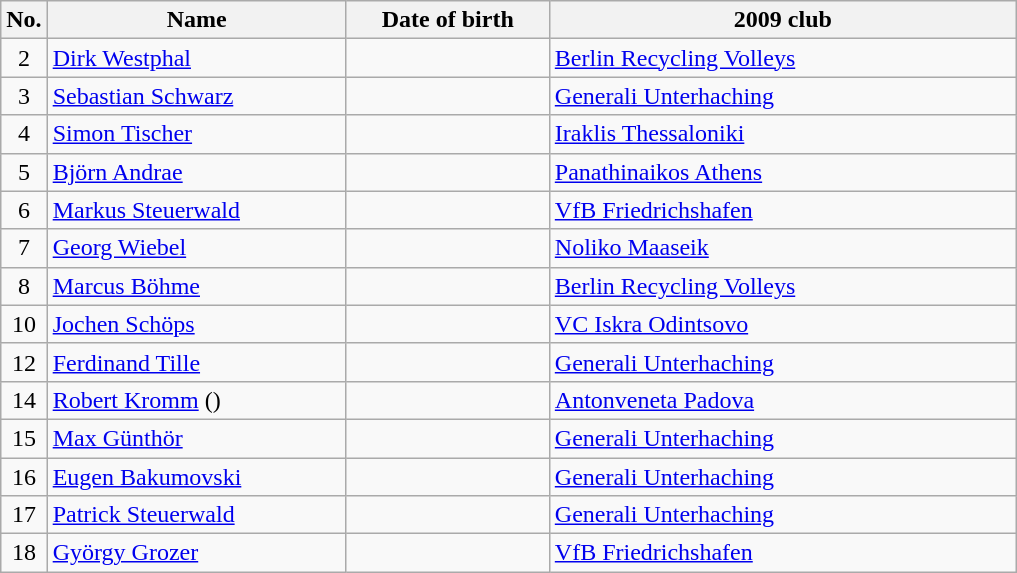<table class="wikitable sortable" style="font-size:100%; text-align:center;">
<tr>
<th>No.</th>
<th style="width:12em">Name</th>
<th style="width:8em">Date of birth</th>
<th style="width:19em">2009 club</th>
</tr>
<tr>
<td>2</td>
<td align=left><a href='#'>Dirk Westphal</a></td>
<td align=right></td>
<td align=left> <a href='#'>Berlin Recycling Volleys</a></td>
</tr>
<tr>
<td>3</td>
<td align=left><a href='#'>Sebastian Schwarz</a></td>
<td align=right></td>
<td align=left> <a href='#'>Generali Unterhaching</a></td>
</tr>
<tr>
<td>4</td>
<td align=left><a href='#'>Simon Tischer</a></td>
<td align=right></td>
<td align=left> <a href='#'>Iraklis Thessaloniki</a></td>
</tr>
<tr>
<td>5</td>
<td align=left><a href='#'>Björn Andrae</a></td>
<td align=right></td>
<td align=left> <a href='#'>Panathinaikos Athens</a></td>
</tr>
<tr>
<td>6</td>
<td align=left><a href='#'>Markus Steuerwald</a></td>
<td align=right></td>
<td align=left> <a href='#'>VfB Friedrichshafen</a></td>
</tr>
<tr>
<td>7</td>
<td align=left><a href='#'>Georg Wiebel</a></td>
<td align=right></td>
<td align=left> <a href='#'>Noliko Maaseik</a></td>
</tr>
<tr>
<td>8</td>
<td align=left><a href='#'>Marcus Böhme</a></td>
<td align=right></td>
<td align=left> <a href='#'>Berlin Recycling Volleys</a></td>
</tr>
<tr>
<td>10</td>
<td align=left><a href='#'>Jochen Schöps</a></td>
<td align=right></td>
<td align=left> <a href='#'>VC Iskra Odintsovo</a></td>
</tr>
<tr>
<td>12</td>
<td align=left><a href='#'>Ferdinand Tille</a></td>
<td align=right></td>
<td align=left> <a href='#'>Generali Unterhaching</a></td>
</tr>
<tr>
<td>14</td>
<td align=left><a href='#'>Robert Kromm</a> ()</td>
<td align=right></td>
<td align=left> <a href='#'>Antonveneta Padova</a></td>
</tr>
<tr>
<td>15</td>
<td align=left><a href='#'>Max Günthör</a></td>
<td align=right></td>
<td align=left> <a href='#'>Generali Unterhaching</a></td>
</tr>
<tr>
<td>16</td>
<td align=left><a href='#'>Eugen Bakumovski</a></td>
<td align=right></td>
<td align=left> <a href='#'>Generali Unterhaching</a></td>
</tr>
<tr>
<td>17</td>
<td align=left><a href='#'>Patrick Steuerwald</a></td>
<td align=right></td>
<td align=left> <a href='#'>Generali Unterhaching</a></td>
</tr>
<tr>
<td>18</td>
<td align=left><a href='#'>György Grozer</a></td>
<td align=right></td>
<td align=left> <a href='#'>VfB Friedrichshafen</a></td>
</tr>
</table>
